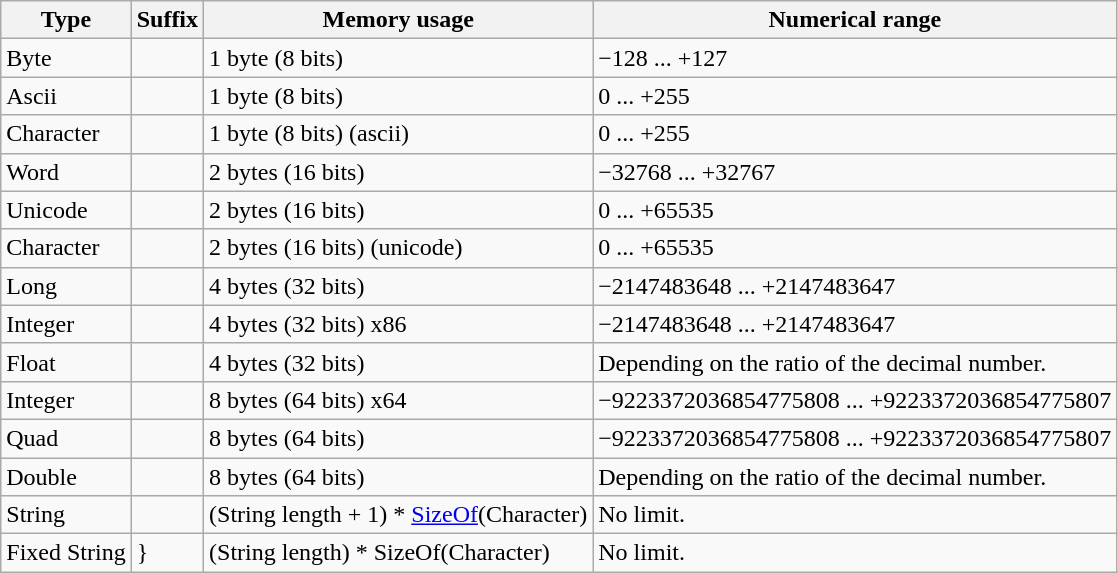<table class="wikitable">
<tr>
<th>Type</th>
<th>Suffix</th>
<th>Memory usage</th>
<th>Numerical range</th>
</tr>
<tr>
<td>Byte</td>
<td></td>
<td>1 byte (8 bits)</td>
<td>−128 ... +127</td>
</tr>
<tr>
<td>Ascii</td>
<td></td>
<td>1 byte (8 bits)</td>
<td>0 ... +255</td>
</tr>
<tr>
<td>Character</td>
<td></td>
<td>1 byte (8 bits) (ascii)</td>
<td>0 ... +255</td>
</tr>
<tr>
<td>Word</td>
<td></td>
<td>2 bytes (16 bits)</td>
<td>−32768 ... +32767</td>
</tr>
<tr>
<td>Unicode</td>
<td></td>
<td>2 bytes (16 bits)</td>
<td>0 ... +65535</td>
</tr>
<tr>
<td>Character</td>
<td></td>
<td>2 bytes (16 bits) (unicode)</td>
<td>0 ... +65535</td>
</tr>
<tr>
<td>Long</td>
<td></td>
<td>4 bytes (32 bits)</td>
<td>−2147483648 ... +2147483647</td>
</tr>
<tr>
<td>Integer</td>
<td></td>
<td>4 bytes (32 bits) x86</td>
<td>−2147483648 ... +2147483647</td>
</tr>
<tr>
<td>Float</td>
<td></td>
<td>4 bytes (32 bits)</td>
<td>Depending on the ratio of the decimal number.</td>
</tr>
<tr>
<td>Integer</td>
<td></td>
<td>8 bytes (64 bits) x64</td>
<td>−9223372036854775808 ... +9223372036854775807</td>
</tr>
<tr>
<td>Quad</td>
<td></td>
<td>8 bytes (64 bits)</td>
<td>−9223372036854775808 ... +9223372036854775807</td>
</tr>
<tr>
<td>Double</td>
<td></td>
<td>8 bytes (64 bits)</td>
<td>Depending on the ratio of the decimal number.</td>
</tr>
<tr>
<td>String</td>
<td></td>
<td>(String length + 1) * <a href='#'>SizeOf</a>(Character)</td>
<td>No limit.</td>
</tr>
<tr>
<td>Fixed String</td>
<td>}</td>
<td>(String length) * SizeOf(Character)</td>
<td>No limit.</td>
</tr>
</table>
